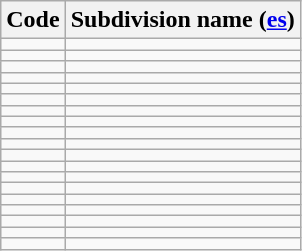<table class="wikitable sortable">
<tr>
<th>Code</th>
<th>Subdivision name (<a href='#'>es</a>)</th>
</tr>
<tr>
<td></td>
<td></td>
</tr>
<tr>
<td></td>
<td></td>
</tr>
<tr>
<td></td>
<td></td>
</tr>
<tr>
<td></td>
<td></td>
</tr>
<tr>
<td></td>
<td></td>
</tr>
<tr>
<td></td>
<td></td>
</tr>
<tr>
<td></td>
<td></td>
</tr>
<tr>
<td></td>
<td></td>
</tr>
<tr>
<td></td>
<td></td>
</tr>
<tr>
<td></td>
<td></td>
</tr>
<tr>
<td></td>
<td></td>
</tr>
<tr>
<td></td>
<td></td>
</tr>
<tr>
<td></td>
<td></td>
</tr>
<tr>
<td></td>
<td></td>
</tr>
<tr>
<td></td>
<td></td>
</tr>
<tr>
<td></td>
<td></td>
</tr>
<tr>
<td></td>
<td></td>
</tr>
<tr>
<td></td>
<td></td>
</tr>
<tr>
<td></td>
<td></td>
</tr>
</table>
